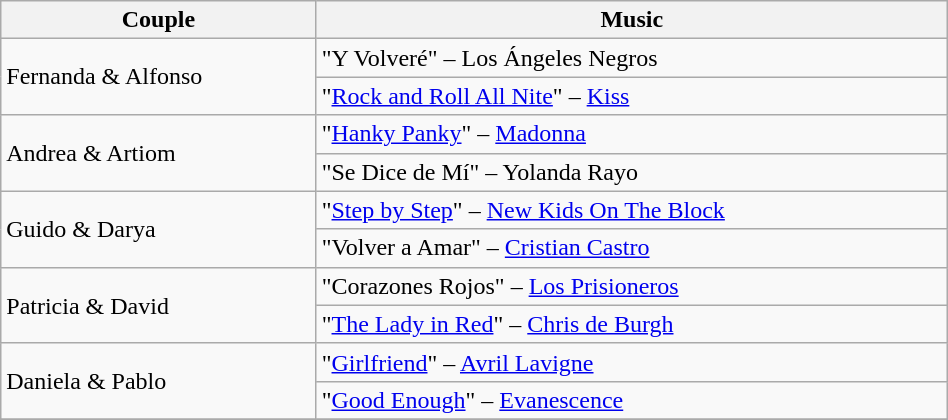<table class="wikitable" width="50%">
<tr>
<th>Couple</th>
<th>Music</th>
</tr>
<tr>
<td rowspan=2>Fernanda & Alfonso</td>
<td>"Y Volveré" – Los Ángeles Negros</td>
</tr>
<tr>
<td>"<a href='#'>Rock and Roll All Nite</a>" – <a href='#'>Kiss</a></td>
</tr>
<tr>
<td rowspan=2>Andrea & Artiom</td>
<td>"<a href='#'>Hanky Panky</a>" – <a href='#'>Madonna</a></td>
</tr>
<tr>
<td>"Se Dice de Mí" – Yolanda Rayo</td>
</tr>
<tr>
<td rowspan=2>Guido & Darya</td>
<td>"<a href='#'>Step by Step</a>" – <a href='#'>New Kids On The Block</a></td>
</tr>
<tr>
<td>"Volver a Amar" – <a href='#'>Cristian Castro</a></td>
</tr>
<tr>
<td rowspan=2>Patricia & David</td>
<td>"Corazones Rojos" – <a href='#'>Los Prisioneros</a></td>
</tr>
<tr>
<td>"<a href='#'>The Lady in Red</a>" – <a href='#'>Chris de Burgh</a></td>
</tr>
<tr>
<td rowspan=2>Daniela & Pablo</td>
<td>"<a href='#'>Girlfriend</a>" – <a href='#'>Avril Lavigne</a></td>
</tr>
<tr>
<td>"<a href='#'>Good Enough</a>" – <a href='#'>Evanescence</a></td>
</tr>
<tr>
</tr>
</table>
